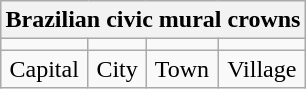<table class="wikitable" style="margin:1em auto;">
<tr>
<th colspan=8>Brazilian civic mural crowns</th>
</tr>
<tr>
<td align=center></td>
<td align=center></td>
<td align=center></td>
<td align=center></td>
</tr>
<tr>
<td align=center>Capital</td>
<td align=center>City</td>
<td align=center>Town</td>
<td align=center>Village</td>
</tr>
</table>
